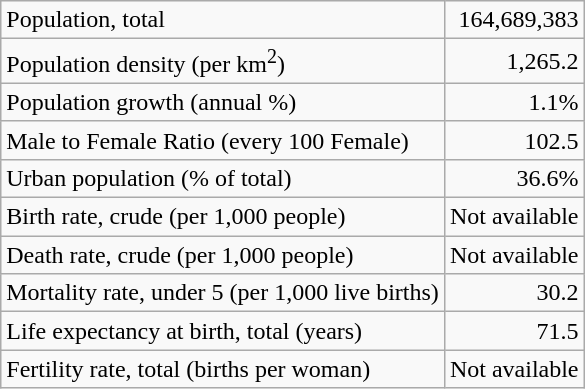<table class="wikitable">
<tr>
<td>Population, total</td>
<td style="text-align: right;">164,689,383</td>
</tr>
<tr>
<td>Population density (per km<sup>2</sup>)</td>
<td style="text-align: right;">1,265.2</td>
</tr>
<tr>
<td>Population growth (annual %)</td>
<td style="text-align: right;">1.1%</td>
</tr>
<tr>
<td>Male to Female Ratio (every 100 Female)</td>
<td style="text-align: right;">102.5</td>
</tr>
<tr>
<td>Urban population (% of total)</td>
<td style="text-align: right;">36.6%</td>
</tr>
<tr>
<td>Birth rate, crude (per 1,000 people)</td>
<td style="text-align: right;">Not available</td>
</tr>
<tr>
<td>Death rate, crude (per 1,000 people)</td>
<td style="text-align: right;">Not available</td>
</tr>
<tr>
<td>Mortality rate, under 5 (per 1,000 live births)</td>
<td style="text-align: right;">30.2</td>
</tr>
<tr>
<td>Life expectancy at birth, total (years)</td>
<td style="text-align: right;">71.5</td>
</tr>
<tr>
<td>Fertility rate, total (births per woman)</td>
<td style="text-align: right;">Not available</td>
</tr>
</table>
